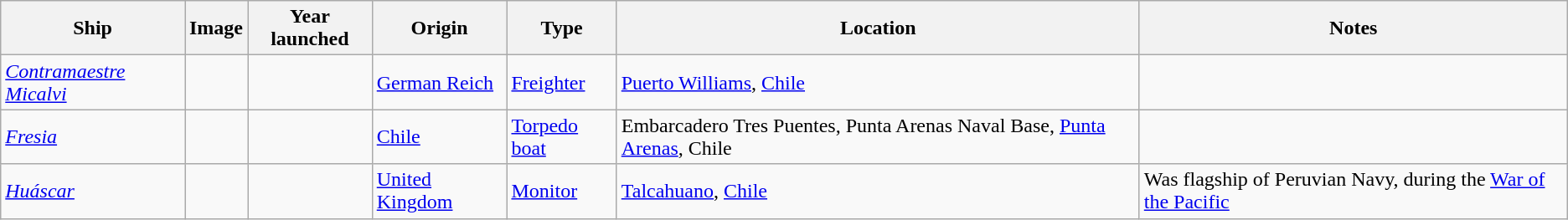<table class="wikitable sortable">
<tr>
<th>Ship</th>
<th>Image</th>
<th>Year launched</th>
<th>Origin</th>
<th>Type</th>
<th>Location</th>
<th>Notes</th>
</tr>
<tr>
<td data-sort-value="Contramaestre" Micalvi><a href='#'><em>Contramaestre Micalvi</em></a></td>
<td></td>
<td></td>
<td> <a href='#'>German Reich</a></td>
<td><a href='#'>Freighter</a></td>
<td><a href='#'>Puerto Williams</a>, <a href='#'>Chile</a><br></td>
<td></td>
</tr>
<tr>
<td data-sort-value="Quidora"><a href='#'><em>Fresia</em></a></td>
<td></td>
<td></td>
<td> <a href='#'>Chile</a></td>
<td><a href='#'>Torpedo boat</a></td>
<td>Embarcadero Tres Puentes, Punta Arenas Naval Base, <a href='#'>Punta Arenas</a>, Chile<br></td>
<td></td>
</tr>
<tr>
<td data-sort-value="Huáscar"><em><a href='#'>Huáscar</a></em></td>
<td></td>
<td></td>
<td> <a href='#'>United Kingdom</a></td>
<td><a href='#'>Monitor</a></td>
<td><a href='#'>Talcahuano</a>, <a href='#'>Chile</a><br></td>
<td>Was flagship of Peruvian Navy, during the <a href='#'>War of the Pacific</a></td>
</tr>
</table>
